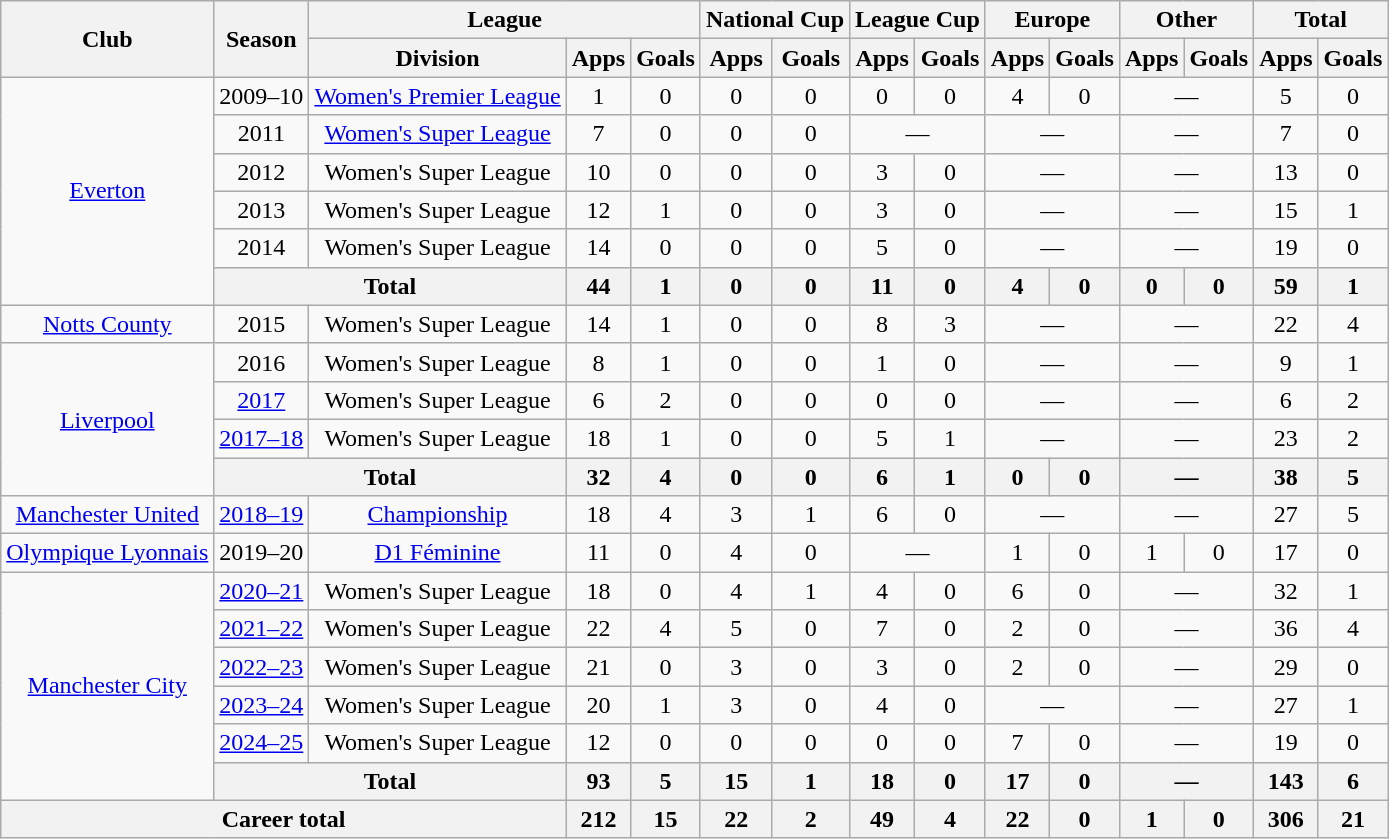<table class="wikitable" style="text-align:center">
<tr>
<th rowspan="2">Club</th>
<th rowspan="2">Season</th>
<th colspan="3">League</th>
<th colspan="2">National Cup</th>
<th colspan="2">League Cup</th>
<th colspan="2">Europe</th>
<th colspan="2">Other</th>
<th colspan="2">Total</th>
</tr>
<tr>
<th>Division</th>
<th>Apps</th>
<th>Goals</th>
<th>Apps</th>
<th>Goals</th>
<th>Apps</th>
<th>Goals</th>
<th>Apps</th>
<th>Goals</th>
<th>Apps</th>
<th>Goals</th>
<th>Apps</th>
<th>Goals</th>
</tr>
<tr>
<td rowspan="6"><a href='#'>Everton</a></td>
<td>2009–10</td>
<td><a href='#'>Women's Premier League</a></td>
<td>1</td>
<td>0</td>
<td>0</td>
<td>0</td>
<td>0</td>
<td>0</td>
<td>4</td>
<td>0</td>
<td colspan=2>—</td>
<td>5</td>
<td>0</td>
</tr>
<tr>
<td>2011</td>
<td><a href='#'>Women's Super League</a></td>
<td>7</td>
<td>0</td>
<td>0</td>
<td>0</td>
<td colspan=2>—</td>
<td colspan=2>—</td>
<td colspan=2>—</td>
<td>7</td>
<td>0</td>
</tr>
<tr>
<td>2012</td>
<td>Women's Super League</td>
<td>10</td>
<td>0</td>
<td>0</td>
<td>0</td>
<td>3</td>
<td>0</td>
<td colspan=2>—</td>
<td colspan=2>—</td>
<td>13</td>
<td>0</td>
</tr>
<tr>
<td>2013</td>
<td>Women's Super League</td>
<td>12</td>
<td>1</td>
<td>0</td>
<td>0</td>
<td>3</td>
<td>0</td>
<td colspan=2>—</td>
<td colspan=2>—</td>
<td>15</td>
<td>1</td>
</tr>
<tr>
<td>2014</td>
<td>Women's Super League</td>
<td>14</td>
<td>0</td>
<td>0</td>
<td>0</td>
<td>5</td>
<td>0</td>
<td colspan=2>—</td>
<td colspan=2>—</td>
<td>19</td>
<td>0</td>
</tr>
<tr>
<th colspan="2">Total</th>
<th>44</th>
<th>1</th>
<th>0</th>
<th>0</th>
<th>11</th>
<th>0</th>
<th>4</th>
<th>0</th>
<th>0</th>
<th>0</th>
<th>59</th>
<th>1</th>
</tr>
<tr>
<td><a href='#'>Notts County</a></td>
<td>2015</td>
<td>Women's Super League</td>
<td>14</td>
<td>1</td>
<td>0</td>
<td>0</td>
<td>8</td>
<td>3</td>
<td colspan=2>—</td>
<td colspan=2>—</td>
<td>22</td>
<td>4</td>
</tr>
<tr>
<td rowspan="4"><a href='#'>Liverpool</a></td>
<td>2016</td>
<td>Women's Super League</td>
<td>8</td>
<td>1</td>
<td>0</td>
<td>0</td>
<td>1</td>
<td>0</td>
<td colspan=2>—</td>
<td colspan=2>—</td>
<td>9</td>
<td>1</td>
</tr>
<tr>
<td><a href='#'>2017</a></td>
<td>Women's Super League</td>
<td>6</td>
<td>2</td>
<td>0</td>
<td>0</td>
<td>0</td>
<td>0</td>
<td colspan=2>—</td>
<td colspan=2>—</td>
<td>6</td>
<td>2</td>
</tr>
<tr>
<td><a href='#'>2017–18</a></td>
<td>Women's Super League</td>
<td>18</td>
<td>1</td>
<td>0</td>
<td>0</td>
<td>5</td>
<td>1</td>
<td colspan=2>—</td>
<td colspan=2>—</td>
<td>23</td>
<td>2</td>
</tr>
<tr>
<th colspan="2">Total</th>
<th>32</th>
<th>4</th>
<th>0</th>
<th>0</th>
<th>6</th>
<th>1</th>
<th>0</th>
<th>0</th>
<th colspan=2>—</th>
<th>38</th>
<th>5</th>
</tr>
<tr>
<td><a href='#'>Manchester United</a></td>
<td><a href='#'>2018–19</a></td>
<td><a href='#'>Championship</a></td>
<td>18</td>
<td>4</td>
<td>3</td>
<td>1</td>
<td>6</td>
<td>0</td>
<td colspan=2>—</td>
<td colspan=2>—</td>
<td>27</td>
<td>5</td>
</tr>
<tr>
<td><a href='#'>Olympique Lyonnais</a></td>
<td>2019–20</td>
<td><a href='#'>D1 Féminine</a></td>
<td>11</td>
<td>0</td>
<td>4</td>
<td>0</td>
<td colspan=2>—</td>
<td>1</td>
<td>0</td>
<td>1</td>
<td>0</td>
<td>17</td>
<td>0</td>
</tr>
<tr>
<td rowspan=6><a href='#'>Manchester City</a></td>
<td><a href='#'>2020–21</a></td>
<td>Women's Super League</td>
<td>18</td>
<td>0</td>
<td>4</td>
<td>1</td>
<td>4</td>
<td>0</td>
<td>6</td>
<td>0</td>
<td colspan=2>—</td>
<td>32</td>
<td>1</td>
</tr>
<tr>
<td><a href='#'>2021–22</a></td>
<td>Women's Super League</td>
<td>22</td>
<td>4</td>
<td>5</td>
<td>0</td>
<td>7</td>
<td>0</td>
<td>2</td>
<td>0</td>
<td colspan=2>—</td>
<td>36</td>
<td>4</td>
</tr>
<tr>
<td><a href='#'>2022–23</a></td>
<td>Women's Super League</td>
<td>21</td>
<td>0</td>
<td>3</td>
<td>0</td>
<td>3</td>
<td>0</td>
<td>2</td>
<td>0</td>
<td colspan=2>—</td>
<td>29</td>
<td>0</td>
</tr>
<tr>
<td><a href='#'>2023–24</a></td>
<td>Women's Super League</td>
<td>20</td>
<td>1</td>
<td>3</td>
<td>0</td>
<td>4</td>
<td>0</td>
<td colspan=2>—</td>
<td colspan=2>—</td>
<td>27</td>
<td>1</td>
</tr>
<tr>
<td><a href='#'>2024–25</a></td>
<td>Women's Super League</td>
<td>12</td>
<td>0</td>
<td>0</td>
<td>0</td>
<td>0</td>
<td>0</td>
<td>7</td>
<td>0</td>
<td colspan=2>—</td>
<td>19</td>
<td>0</td>
</tr>
<tr>
<th colspan="2">Total</th>
<th>93</th>
<th>5</th>
<th>15</th>
<th>1</th>
<th>18</th>
<th>0</th>
<th>17</th>
<th>0</th>
<th colspan=2>—</th>
<th>143</th>
<th>6</th>
</tr>
<tr>
<th colspan="3">Career total</th>
<th>212</th>
<th>15</th>
<th>22</th>
<th>2</th>
<th>49</th>
<th>4</th>
<th>22</th>
<th>0</th>
<th>1</th>
<th>0</th>
<th>306</th>
<th>21</th>
</tr>
</table>
